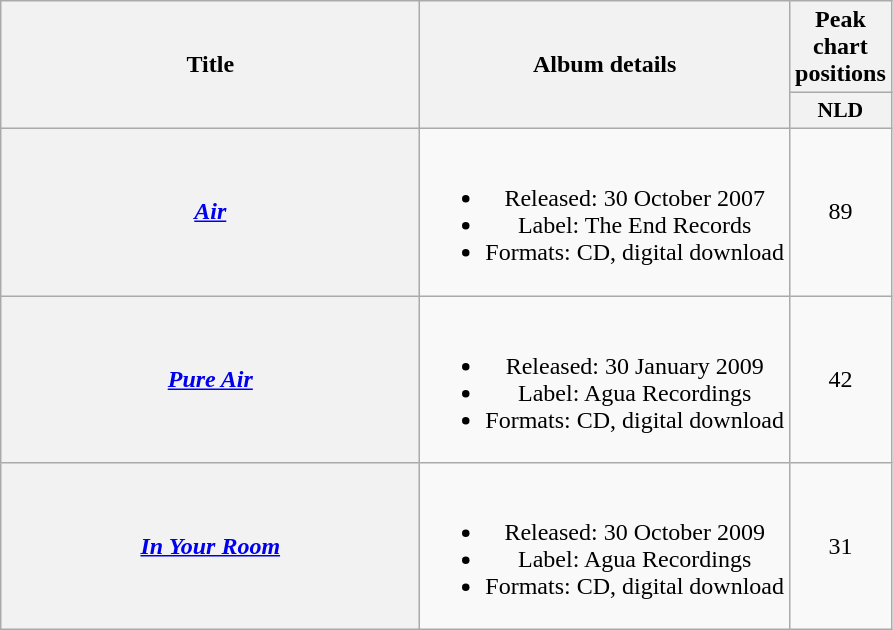<table class="wikitable plainrowheaders" style="text-align:center;">
<tr>
<th scope="col" rowspan="2" style="width:17em;">Title</th>
<th scope="col" rowspan="2">Album details</th>
<th scope="col" colspan="1">Peak chart positions</th>
</tr>
<tr>
<th scope="col" style="width:3em;font-size:90%;">NLD<br></th>
</tr>
<tr>
<th scope="row"><em><a href='#'>Air</a></em></th>
<td><br><ul><li>Released: 30 October 2007</li><li>Label: The End Records</li><li>Formats: CD, digital download</li></ul></td>
<td>89</td>
</tr>
<tr>
<th scope="row"><em><a href='#'>Pure Air</a></em></th>
<td><br><ul><li>Released: 30 January 2009</li><li>Label: Agua Recordings</li><li>Formats: CD, digital download</li></ul></td>
<td>42</td>
</tr>
<tr>
<th scope="row"><em><a href='#'>In Your Room</a></em></th>
<td><br><ul><li>Released: 30 October 2009</li><li>Label: Agua Recordings</li><li>Formats: CD, digital download</li></ul></td>
<td>31</td>
</tr>
</table>
